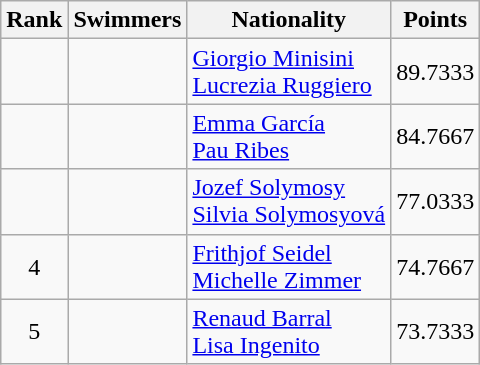<table class="wikitable sortable" style="text-align:center">
<tr>
<th>Rank</th>
<th>Swimmers</th>
<th>Nationality</th>
<th>Points</th>
</tr>
<tr>
<td></td>
<td align=left></td>
<td align=left><a href='#'>Giorgio Minisini</a><br><a href='#'>Lucrezia Ruggiero</a></td>
<td>89.7333</td>
</tr>
<tr>
<td></td>
<td align=left></td>
<td align=left><a href='#'>Emma García</a><br><a href='#'>Pau Ribes</a></td>
<td>84.7667</td>
</tr>
<tr>
<td></td>
<td align=left></td>
<td align=left><a href='#'>Jozef Solymosy</a><br><a href='#'>Silvia Solymosyová</a></td>
<td>77.0333</td>
</tr>
<tr>
<td>4</td>
<td align=left></td>
<td align=left><a href='#'>Frithjof Seidel</a><br><a href='#'>Michelle Zimmer</a></td>
<td>74.7667</td>
</tr>
<tr>
<td>5</td>
<td align=left></td>
<td align=left><a href='#'>Renaud Barral</a><br><a href='#'>Lisa Ingenito</a></td>
<td>73.7333</td>
</tr>
</table>
